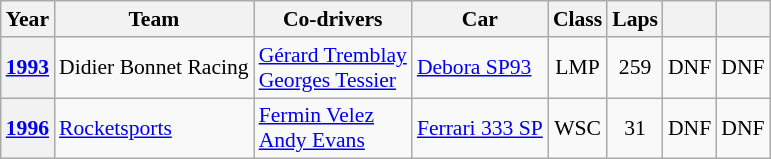<table class="wikitable" style="text-align:center; font-size:90%">
<tr>
<th>Year</th>
<th>Team</th>
<th>Co-drivers</th>
<th>Car</th>
<th>Class</th>
<th>Laps</th>
<th></th>
<th></th>
</tr>
<tr>
<th><a href='#'>1993</a></th>
<td align="left" nowrap> Didier Bonnet Racing</td>
<td align="left" nowrap> <a href='#'>Gérard Tremblay</a><br> <a href='#'>Georges Tessier</a></td>
<td align="left" nowrap><a href='#'>Debora SP93</a></td>
<td>LMP</td>
<td>259</td>
<td>DNF</td>
<td>DNF</td>
</tr>
<tr>
<th><a href='#'>1996</a></th>
<td align="left" nowrap> <a href='#'>Rocketsports</a></td>
<td align="left" nowrap> <a href='#'>Fermin Velez</a><br> <a href='#'>Andy Evans</a></td>
<td align="left" nowrap><a href='#'>Ferrari 333 SP</a></td>
<td>WSC</td>
<td>31</td>
<td>DNF</td>
<td>DNF</td>
</tr>
</table>
